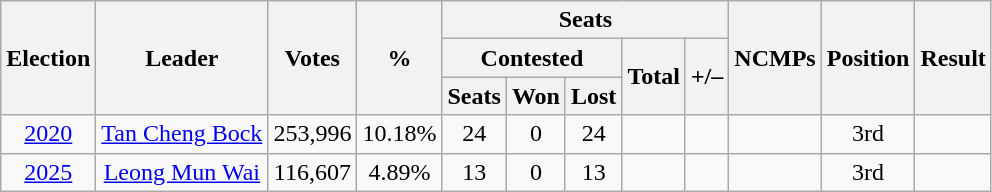<table class=wikitable style="text-align: center;">
<tr>
<th rowspan=3>Election</th>
<th rowspan=3>Leader</th>
<th rowspan=3>Votes</th>
<th rowspan=3>%</th>
<th colspan=5>Seats</th>
<th rowspan=3>NCMPs</th>
<th rowspan=3>Position</th>
<th rowspan=3>Result</th>
</tr>
<tr>
<th colspan=3>Contested</th>
<th rowspan=2>Total</th>
<th rowspan=2>+/–</th>
</tr>
<tr>
<th>Seats</th>
<th>Won</th>
<th>Lost</th>
</tr>
<tr>
<td><a href='#'>2020</a></td>
<td><a href='#'>Tan Cheng Bock</a></td>
<td>253,996</td>
<td>10.18%</td>
<td>24</td>
<td>0</td>
<td>24</td>
<td></td>
<td></td>
<td></td>
<td> 3rd</td>
<td></td>
</tr>
<tr>
<td><a href='#'>2025</a></td>
<td><a href='#'>Leong Mun Wai</a></td>
<td>116,607</td>
<td>4.89%</td>
<td>13</td>
<td>0</td>
<td>13</td>
<td></td>
<td></td>
<td></td>
<td> 3rd</td>
<td></td>
</tr>
</table>
